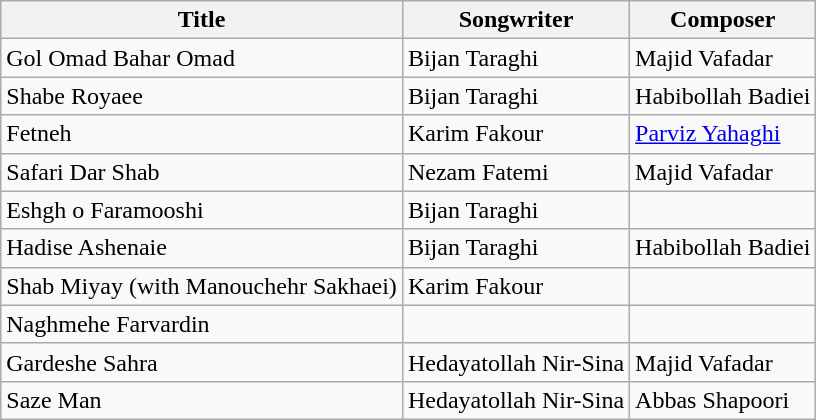<table class="wikitable">
<tr>
<th>Title</th>
<th>Songwriter</th>
<th>Composer</th>
</tr>
<tr>
<td>Gol Omad Bahar Omad</td>
<td>Bijan Taraghi</td>
<td>Majid Vafadar</td>
</tr>
<tr>
<td>Shabe Royaee</td>
<td>Bijan Taraghi</td>
<td>Habibollah Badiei</td>
</tr>
<tr>
<td>Fetneh</td>
<td>Karim Fakour</td>
<td><a href='#'>Parviz Yahaghi</a></td>
</tr>
<tr>
<td>Safari Dar Shab</td>
<td>Nezam Fatemi</td>
<td>Majid Vafadar</td>
</tr>
<tr>
<td>Eshgh o Faramooshi</td>
<td>Bijan Taraghi</td>
<td></td>
</tr>
<tr>
<td>Hadise Ashenaie</td>
<td>Bijan Taraghi</td>
<td>Habibollah Badiei</td>
</tr>
<tr>
<td>Shab Miyay (with Manouchehr Sakhaei)</td>
<td>Karim Fakour</td>
<td></td>
</tr>
<tr>
<td>Naghmehe Farvardin</td>
<td></td>
<td></td>
</tr>
<tr>
<td>Gardeshe Sahra</td>
<td>Hedayatollah Nir-Sina</td>
<td>Majid Vafadar</td>
</tr>
<tr>
<td>Saze Man</td>
<td>Hedayatollah Nir-Sina</td>
<td>Abbas Shapoori</td>
</tr>
</table>
